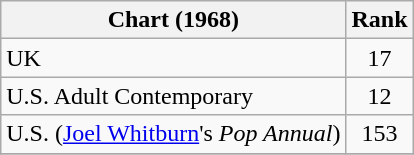<table class="wikitable">
<tr>
<th>Chart (1968)</th>
<th style="text-align:center;">Rank</th>
</tr>
<tr>
<td>UK</td>
<td style="text-align:center;">17</td>
</tr>
<tr>
<td>U.S. Adult Contemporary</td>
<td style="text-align:center;">12</td>
</tr>
<tr>
<td>U.S. (<a href='#'>Joel Whitburn</a>'s <em>Pop Annual</em>)</td>
<td style="text-align:center;">153</td>
</tr>
<tr>
</tr>
</table>
